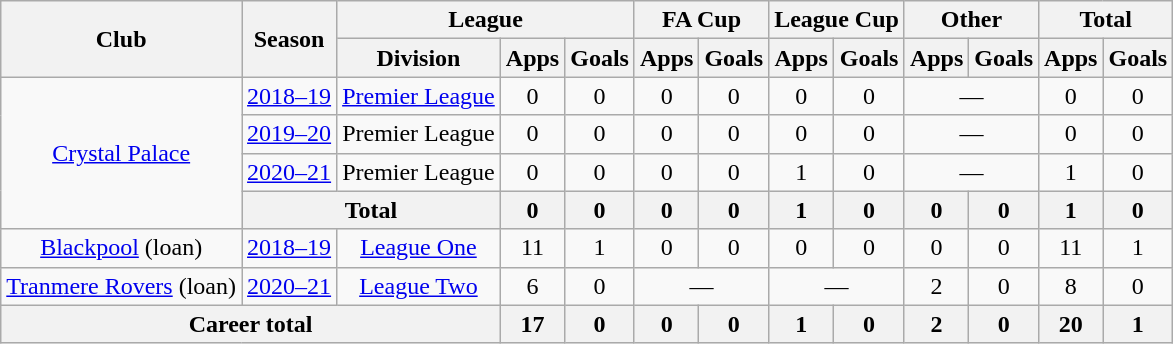<table class=wikitable style="text-align: center">
<tr>
<th rowspan=2>Club</th>
<th rowspan=2>Season</th>
<th colspan=3>League</th>
<th colspan=2>FA Cup</th>
<th colspan=2>League Cup</th>
<th colspan=2>Other</th>
<th colspan=2>Total</th>
</tr>
<tr>
<th>Division</th>
<th>Apps</th>
<th>Goals</th>
<th>Apps</th>
<th>Goals</th>
<th>Apps</th>
<th>Goals</th>
<th>Apps</th>
<th>Goals</th>
<th>Apps</th>
<th>Goals</th>
</tr>
<tr>
<td rowspan="4"><a href='#'>Crystal Palace</a></td>
<td><a href='#'>2018–19</a></td>
<td><a href='#'>Premier League</a></td>
<td>0</td>
<td>0</td>
<td>0</td>
<td>0</td>
<td>0</td>
<td>0</td>
<td colspan="2">—</td>
<td>0</td>
<td>0</td>
</tr>
<tr>
<td><a href='#'>2019–20</a></td>
<td>Premier League</td>
<td>0</td>
<td>0</td>
<td>0</td>
<td>0</td>
<td>0</td>
<td>0</td>
<td colspan="2">—</td>
<td>0</td>
<td>0</td>
</tr>
<tr>
<td><a href='#'>2020–21</a></td>
<td>Premier League</td>
<td>0</td>
<td>0</td>
<td>0</td>
<td>0</td>
<td>1</td>
<td>0</td>
<td colspan="2">—</td>
<td>1</td>
<td>0</td>
</tr>
<tr>
<th colspan="2">Total</th>
<th>0</th>
<th>0</th>
<th>0</th>
<th>0</th>
<th>1</th>
<th>0</th>
<th>0</th>
<th>0</th>
<th>1</th>
<th>0</th>
</tr>
<tr>
<td><a href='#'>Blackpool</a> (loan)</td>
<td><a href='#'>2018–19</a></td>
<td><a href='#'>League One</a></td>
<td>11</td>
<td>1</td>
<td>0</td>
<td>0</td>
<td>0</td>
<td>0</td>
<td>0</td>
<td>0</td>
<td>11</td>
<td>1</td>
</tr>
<tr>
<td><a href='#'>Tranmere Rovers</a> (loan)</td>
<td><a href='#'>2020–21</a></td>
<td><a href='#'>League Two</a></td>
<td>6</td>
<td>0</td>
<td colspan="2">—</td>
<td colspan="2">—</td>
<td>2</td>
<td>0</td>
<td>8</td>
<td>0</td>
</tr>
<tr>
<th colspan=3>Career total</th>
<th>17</th>
<th>0</th>
<th>0</th>
<th>0</th>
<th>1</th>
<th>0</th>
<th>2</th>
<th>0</th>
<th>20</th>
<th>1</th>
</tr>
</table>
